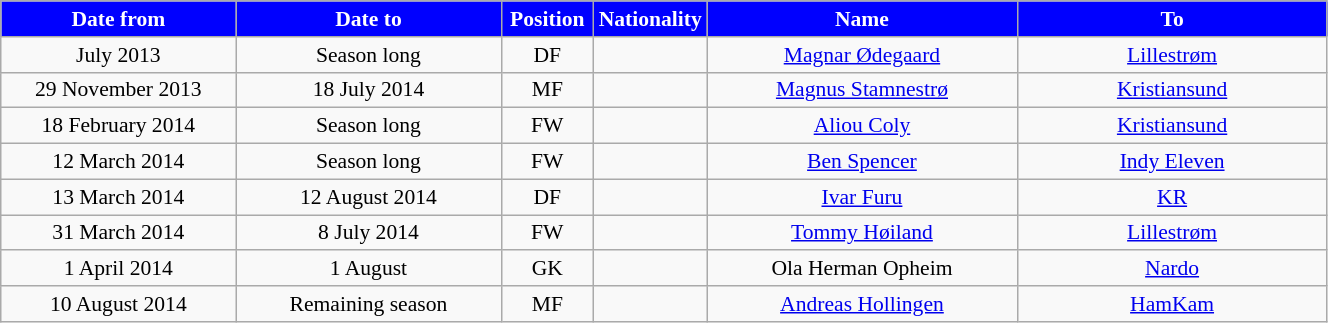<table class="wikitable"  style="text-align:center; font-size:90%; ">
<tr>
<th style="background:#00f; color:white; width:150px;">Date from</th>
<th style="background:#00f; color:white; width:170px;">Date to</th>
<th style="background:#00f; color:white; width:55px;">Position</th>
<th style="background:#00f; color:white; width:55px;">Nationality</th>
<th style="background:#00f; color:white; width:200px;">Name</th>
<th style="background:#00f; color:white; width:200px;">To</th>
</tr>
<tr>
<td>July 2013</td>
<td>Season long</td>
<td>DF</td>
<td></td>
<td><a href='#'>Magnar Ødegaard</a></td>
<td> <a href='#'>Lillestrøm</a></td>
</tr>
<tr>
<td>29 November 2013</td>
<td>18 July 2014</td>
<td>MF</td>
<td></td>
<td><a href='#'>Magnus Stamnestrø</a></td>
<td> <a href='#'>Kristiansund</a></td>
</tr>
<tr>
<td>18 February 2014</td>
<td>Season long</td>
<td>FW</td>
<td></td>
<td><a href='#'>Aliou Coly</a></td>
<td> <a href='#'>Kristiansund</a></td>
</tr>
<tr>
<td>12 March 2014</td>
<td>Season long</td>
<td>FW</td>
<td></td>
<td><a href='#'>Ben Spencer</a></td>
<td> <a href='#'>Indy Eleven</a></td>
</tr>
<tr>
<td>13 March 2014</td>
<td>12 August 2014</td>
<td>DF</td>
<td></td>
<td><a href='#'>Ivar Furu</a></td>
<td> <a href='#'>KR</a></td>
</tr>
<tr>
<td>31 March 2014</td>
<td>8 July 2014</td>
<td>FW</td>
<td></td>
<td><a href='#'>Tommy Høiland</a></td>
<td> <a href='#'>Lillestrøm</a></td>
</tr>
<tr>
<td>1 April 2014</td>
<td>1 August</td>
<td>GK</td>
<td></td>
<td>Ola Herman Opheim</td>
<td> <a href='#'>Nardo</a></td>
</tr>
<tr>
<td>10 August 2014</td>
<td>Remaining season</td>
<td>MF</td>
<td></td>
<td><a href='#'>Andreas Hollingen</a></td>
<td> <a href='#'>HamKam</a></td>
</tr>
</table>
